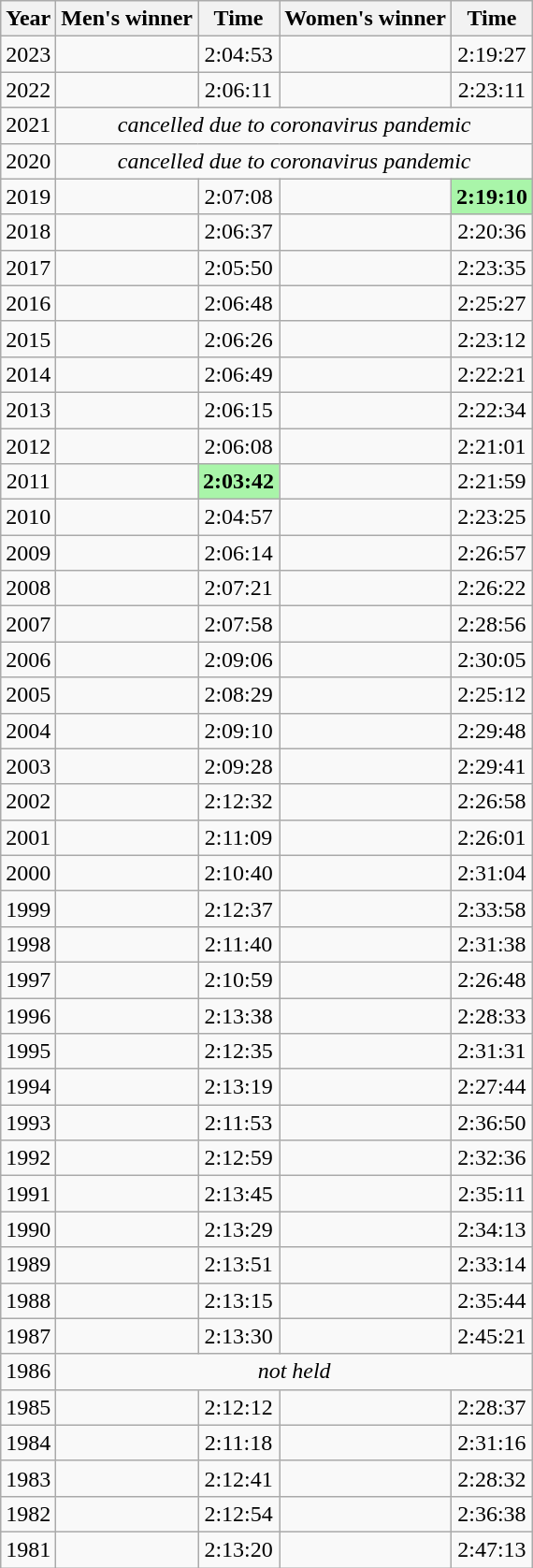<table class="wikitable sortable" style="text-align:center">
<tr>
<th>Year</th>
<th>Men's winner</th>
<th>Time</th>
<th>Women's winner</th>
<th>Time</th>
</tr>
<tr>
<td>2023</td>
<td align=left></td>
<td>2:04:53</td>
<td align=left></td>
<td>2:19:27</td>
</tr>
<tr>
<td>2022</td>
<td align=left></td>
<td>2:06:11</td>
<td align=left></td>
<td>2:23:11</td>
</tr>
<tr>
<td>2021</td>
<td colspan="4" align="center" data-sort-value=""><em>cancelled due to coronavirus pandemic</em></td>
</tr>
<tr>
<td>2020</td>
<td colspan="4" align="center" data-sort-value=""><em>cancelled due to coronavirus pandemic</em></td>
</tr>
<tr>
<td>2019</td>
<td align=left></td>
<td>2:07:08</td>
<td align=left></td>
<td bgcolor=#A9F5A9><strong>2:19:10</strong></td>
</tr>
<tr>
<td>2018</td>
<td align=left></td>
<td>2:06:37</td>
<td align=left></td>
<td>2:20:36</td>
</tr>
<tr>
<td>2017</td>
<td align=left></td>
<td>2:05:50</td>
<td align=left></td>
<td>2:23:35</td>
</tr>
<tr>
<td>2016</td>
<td align=left></td>
<td>2:06:48</td>
<td align=left></td>
<td>2:25:27</td>
</tr>
<tr>
<td>2015</td>
<td align=left></td>
<td>2:06:26</td>
<td align=left></td>
<td>2:23:12</td>
</tr>
<tr>
<td>2014</td>
<td align=left></td>
<td>2:06:49</td>
<td align=left></td>
<td>2:22:21</td>
</tr>
<tr>
<td>2013</td>
<td align=left></td>
<td>2:06:15</td>
<td align=left></td>
<td>2:22:34</td>
</tr>
<tr>
<td>2012</td>
<td align=left></td>
<td>2:06:08</td>
<td align=left></td>
<td>2:21:01</td>
</tr>
<tr>
<td>2011</td>
<td align=left></td>
<td bgcolor=#A9F5A9><strong>2:03:42</strong></td>
<td align=left></td>
<td>2:21:59</td>
</tr>
<tr>
<td>2010</td>
<td align=left></td>
<td>2:04:57</td>
<td align=left></td>
<td>2:23:25</td>
</tr>
<tr>
<td>2009</td>
<td align=left></td>
<td>2:06:14</td>
<td align=left></td>
<td>2:26:57</td>
</tr>
<tr>
<td>2008</td>
<td align=left></td>
<td>2:07:21</td>
<td align=left></td>
<td>2:26:22</td>
</tr>
<tr>
<td>2007</td>
<td align=left></td>
<td>2:07:58</td>
<td align=left></td>
<td>2:28:56</td>
</tr>
<tr>
<td>2006</td>
<td align=left></td>
<td>2:09:06</td>
<td align=left></td>
<td>2:30:05</td>
</tr>
<tr>
<td>2005</td>
<td align=left></td>
<td>2:08:29</td>
<td align=left></td>
<td>2:25:12</td>
</tr>
<tr>
<td>2004</td>
<td align=left></td>
<td>2:09:10</td>
<td align=left></td>
<td>2:29:48</td>
</tr>
<tr>
<td>2003</td>
<td align=left></td>
<td>2:09:28</td>
<td align=left></td>
<td>2:29:41</td>
</tr>
<tr>
<td>2002</td>
<td align=left></td>
<td>2:12:32</td>
<td align=left></td>
<td>2:26:58</td>
</tr>
<tr>
<td>2001</td>
<td align=left></td>
<td>2:11:09</td>
<td align=left></td>
<td>2:26:01</td>
</tr>
<tr>
<td>2000</td>
<td align=left></td>
<td>2:10:40</td>
<td align=left></td>
<td>2:31:04</td>
</tr>
<tr>
<td>1999</td>
<td align=left></td>
<td>2:12:37</td>
<td align=left></td>
<td>2:33:58</td>
</tr>
<tr>
<td>1998</td>
<td align=left></td>
<td>2:11:40</td>
<td align=left></td>
<td>2:31:38</td>
</tr>
<tr>
<td>1997</td>
<td align=left></td>
<td>2:10:59</td>
<td align=left></td>
<td>2:26:48</td>
</tr>
<tr>
<td>1996</td>
<td align=left></td>
<td>2:13:38</td>
<td align=left></td>
<td>2:28:33</td>
</tr>
<tr>
<td>1995</td>
<td align=left></td>
<td>2:12:35</td>
<td align=left></td>
<td>2:31:31</td>
</tr>
<tr>
<td>1994</td>
<td align=left></td>
<td>2:13:19</td>
<td align=left></td>
<td>2:27:44</td>
</tr>
<tr>
<td>1993</td>
<td align=left></td>
<td>2:11:53</td>
<td align=left></td>
<td>2:36:50</td>
</tr>
<tr>
<td>1992</td>
<td align=left></td>
<td>2:12:59</td>
<td align=left></td>
<td>2:32:36</td>
</tr>
<tr>
<td>1991</td>
<td align=left></td>
<td>2:13:45</td>
<td align=left></td>
<td>2:35:11</td>
</tr>
<tr>
<td>1990</td>
<td align=left></td>
<td>2:13:29</td>
<td align=left></td>
<td>2:34:13</td>
</tr>
<tr>
<td>1989</td>
<td align=left></td>
<td>2:13:51</td>
<td align=left></td>
<td>2:33:14</td>
</tr>
<tr>
<td>1988</td>
<td align=left></td>
<td>2:13:15</td>
<td align=left></td>
<td>2:35:44</td>
</tr>
<tr>
<td>1987</td>
<td align=left></td>
<td>2:13:30</td>
<td align=left></td>
<td>2:45:21</td>
</tr>
<tr>
<td>1986</td>
<td colspan="4" align="center" data-sort-value=""><em>not held</em></td>
</tr>
<tr>
<td>1985</td>
<td align=left></td>
<td>2:12:12</td>
<td align=left></td>
<td>2:28:37</td>
</tr>
<tr>
<td>1984</td>
<td align=left></td>
<td>2:11:18</td>
<td align=left></td>
<td>2:31:16</td>
</tr>
<tr>
<td>1983</td>
<td align=left></td>
<td>2:12:41</td>
<td align=left></td>
<td>2:28:32</td>
</tr>
<tr>
<td>1982</td>
<td align=left></td>
<td>2:12:54</td>
<td align=left></td>
<td>2:36:38</td>
</tr>
<tr>
<td>1981</td>
<td align=left></td>
<td>2:13:20</td>
<td align=left></td>
<td>2:47:13</td>
</tr>
</table>
